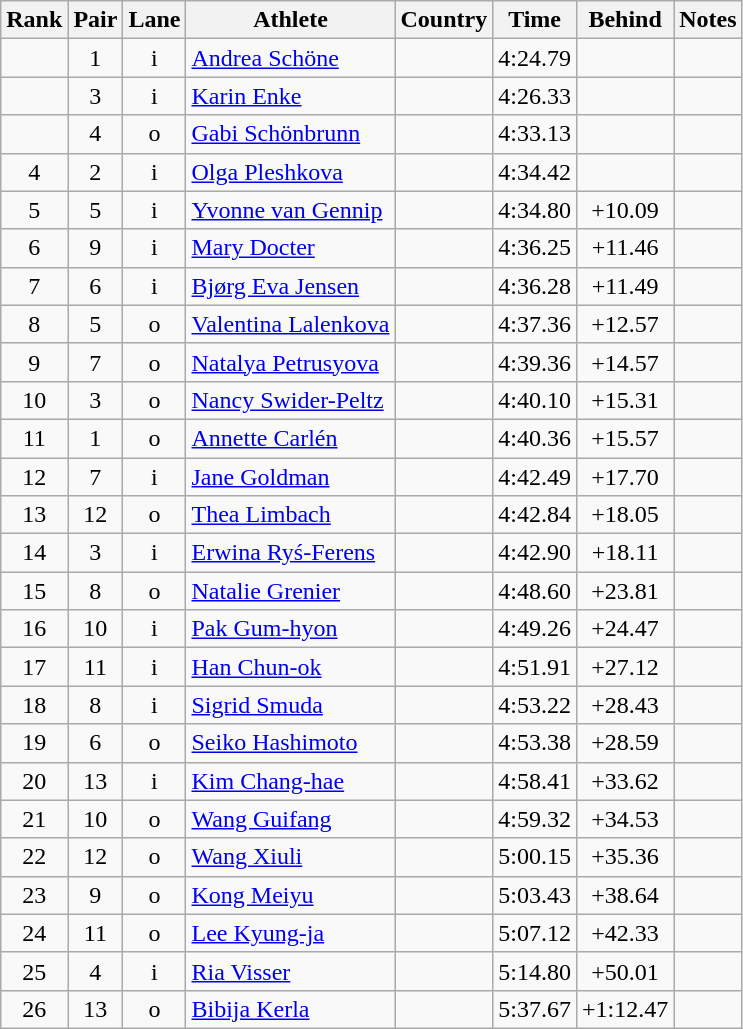<table class="wikitable sortable" style="text-align:center">
<tr>
<th>Rank</th>
<th>Pair</th>
<th>Lane</th>
<th>Athlete</th>
<th>Country</th>
<th>Time</th>
<th>Behind</th>
<th>Notes</th>
</tr>
<tr>
<td></td>
<td>1</td>
<td>i</td>
<td align=left><a href='#'>Andrea Schöne</a></td>
<td align=left></td>
<td>4:24.79</td>
<td></td>
<td></td>
</tr>
<tr>
<td></td>
<td>3</td>
<td>i</td>
<td align=left><a href='#'>Karin Enke</a></td>
<td align=left></td>
<td>4:26.33</td>
<td></td>
<td></td>
</tr>
<tr>
<td></td>
<td>4</td>
<td>o</td>
<td align=left><a href='#'>Gabi Schönbrunn</a></td>
<td align=left></td>
<td>4:33.13</td>
<td></td>
<td></td>
</tr>
<tr>
<td>4</td>
<td>2</td>
<td>i</td>
<td align=left><a href='#'>Olga Pleshkova</a></td>
<td align=left></td>
<td>4:34.42</td>
<td></td>
<td></td>
</tr>
<tr>
<td>5</td>
<td>5</td>
<td>i</td>
<td align=left><a href='#'>Yvonne van Gennip</a></td>
<td align=left></td>
<td>4:34.80</td>
<td>+10.09</td>
<td></td>
</tr>
<tr>
<td>6</td>
<td>9</td>
<td>i</td>
<td align=left><a href='#'>Mary Docter</a></td>
<td align=left></td>
<td>4:36.25</td>
<td>+11.46</td>
<td></td>
</tr>
<tr>
<td>7</td>
<td>6</td>
<td>i</td>
<td align=left><a href='#'>Bjørg Eva Jensen</a></td>
<td align=left></td>
<td>4:36.28</td>
<td>+11.49</td>
<td></td>
</tr>
<tr>
<td>8</td>
<td>5</td>
<td>o</td>
<td align=left><a href='#'>Valentina Lalenkova</a></td>
<td align=left></td>
<td>4:37.36</td>
<td>+12.57</td>
<td></td>
</tr>
<tr>
<td>9</td>
<td>7</td>
<td>o</td>
<td align=left><a href='#'>Natalya Petrusyova</a></td>
<td align=left></td>
<td>4:39.36</td>
<td>+14.57</td>
<td></td>
</tr>
<tr>
<td>10</td>
<td>3</td>
<td>o</td>
<td align=left><a href='#'>Nancy Swider-Peltz</a></td>
<td align=left></td>
<td>4:40.10</td>
<td>+15.31</td>
<td></td>
</tr>
<tr>
<td>11</td>
<td>1</td>
<td>o</td>
<td align=left><a href='#'>Annette Carlén</a></td>
<td align=left></td>
<td>4:40.36</td>
<td>+15.57</td>
<td></td>
</tr>
<tr>
<td>12</td>
<td>7</td>
<td>i</td>
<td align=left><a href='#'>Jane Goldman</a></td>
<td align=left></td>
<td>4:42.49</td>
<td>+17.70</td>
<td></td>
</tr>
<tr>
<td>13</td>
<td>12</td>
<td>o</td>
<td align=left><a href='#'>Thea Limbach</a></td>
<td align=left></td>
<td>4:42.84</td>
<td>+18.05</td>
<td></td>
</tr>
<tr>
<td>14</td>
<td>3</td>
<td>i</td>
<td align=left><a href='#'>Erwina Ryś-Ferens</a></td>
<td align=left></td>
<td>4:42.90</td>
<td>+18.11</td>
<td></td>
</tr>
<tr>
<td>15</td>
<td>8</td>
<td>o</td>
<td align=left><a href='#'>Natalie Grenier</a></td>
<td align=left></td>
<td>4:48.60</td>
<td>+23.81</td>
<td></td>
</tr>
<tr>
<td>16</td>
<td>10</td>
<td>i</td>
<td align=left><a href='#'>Pak Gum-hyon</a></td>
<td align=left></td>
<td>4:49.26</td>
<td>+24.47</td>
<td></td>
</tr>
<tr>
<td>17</td>
<td>11</td>
<td>i</td>
<td align=left><a href='#'>Han Chun-ok</a></td>
<td align=left></td>
<td>4:51.91</td>
<td>+27.12</td>
<td></td>
</tr>
<tr>
<td>18</td>
<td>8</td>
<td>i</td>
<td align=left><a href='#'>Sigrid Smuda</a></td>
<td align=left></td>
<td>4:53.22</td>
<td>+28.43</td>
<td></td>
</tr>
<tr>
<td>19</td>
<td>6</td>
<td>o</td>
<td align=left><a href='#'>Seiko Hashimoto</a></td>
<td align=left></td>
<td>4:53.38</td>
<td>+28.59</td>
<td></td>
</tr>
<tr>
<td>20</td>
<td>13</td>
<td>i</td>
<td align=left><a href='#'>Kim Chang-hae</a></td>
<td align=left></td>
<td>4:58.41</td>
<td>+33.62</td>
<td></td>
</tr>
<tr>
<td>21</td>
<td>10</td>
<td>o</td>
<td align=left><a href='#'>Wang Guifang</a></td>
<td align=left></td>
<td>4:59.32</td>
<td>+34.53</td>
<td></td>
</tr>
<tr>
<td>22</td>
<td>12</td>
<td>o</td>
<td align=left><a href='#'>Wang Xiuli</a></td>
<td align=left></td>
<td>5:00.15</td>
<td>+35.36</td>
<td></td>
</tr>
<tr>
<td>23</td>
<td>9</td>
<td>o</td>
<td align=left><a href='#'>Kong Meiyu</a></td>
<td align=left></td>
<td>5:03.43</td>
<td>+38.64</td>
<td></td>
</tr>
<tr>
<td>24</td>
<td>11</td>
<td>o</td>
<td align=left><a href='#'>Lee Kyung-ja</a></td>
<td align=left></td>
<td>5:07.12</td>
<td>+42.33</td>
<td></td>
</tr>
<tr>
<td>25</td>
<td>4</td>
<td>i</td>
<td align=left><a href='#'>Ria Visser</a></td>
<td align=left></td>
<td>5:14.80</td>
<td>+50.01</td>
<td></td>
</tr>
<tr>
<td>26</td>
<td>13</td>
<td>o</td>
<td align=left><a href='#'>Bibija Kerla</a></td>
<td align=left></td>
<td>5:37.67</td>
<td>+1:12.47</td>
<td></td>
</tr>
</table>
